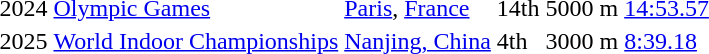<table>
<tr>
<td>2024</td>
<td><a href='#'>Olympic Games</a></td>
<td><a href='#'>Paris</a>, <a href='#'>France</a></td>
<td>14th</td>
<td>5000 m</td>
<td><a href='#'>14:53.57</a></td>
</tr>
<tr>
<td>2025</td>
<td><a href='#'>World Indoor Championships</a></td>
<td><a href='#'>Nanjing, China</a></td>
<td>4th</td>
<td>3000 m</td>
<td><a href='#'>8:39.18</a></td>
</tr>
</table>
